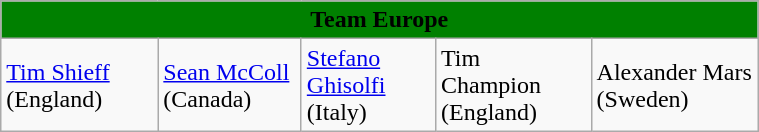<table class="wikitable" style="width:40%; text-align=center;">
<tr>
<th colspan="5" style="background:green;">Team Europe</th>
</tr>
<tr>
<td style="width:9%;"><a href='#'>Tim Shieff</a> (England)</td>
<td style="width:8%;"><a href='#'>Sean McColl</a> (Canada)</td>
<td style="width:8%;"><a href='#'>Stefano Ghisolfi</a> (Italy)</td>
<td style="width:8%;">Tim Champion (England)</td>
<td style="width:10%;">Alexander Mars (Sweden)</td>
</tr>
</table>
